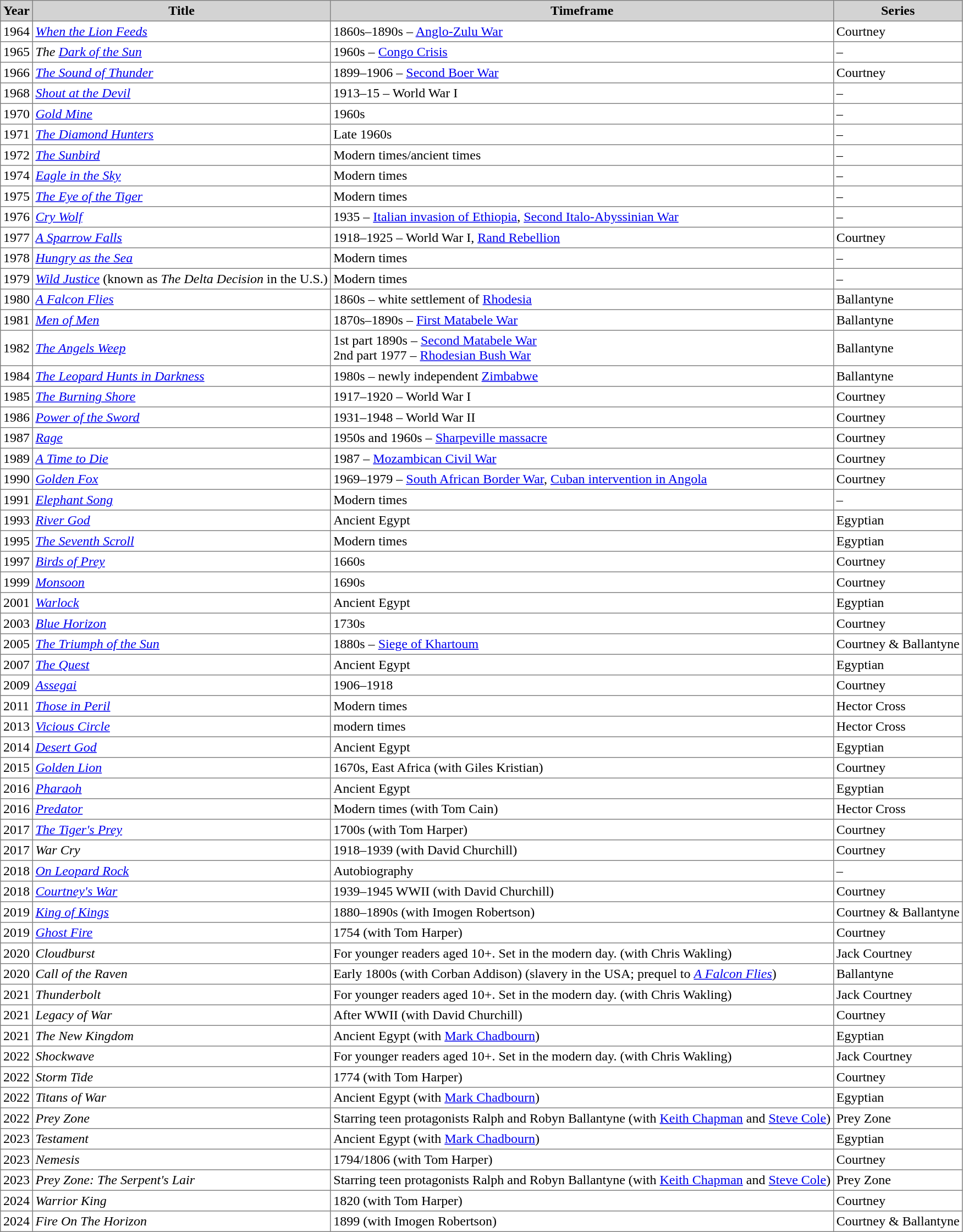<table class="toccolours sortable" border="1" cellpadding="3" style="border-collapse:collapse">
<tr style="background:lightgrey;">
<th>Year</th>
<th>Title</th>
<th>Timeframe</th>
<th>Series</th>
</tr>
<tr>
<td>1964</td>
<td><em><a href='#'>When the Lion Feeds</a></em></td>
<td>1860s–1890s – <a href='#'>Anglo-Zulu War</a></td>
<td>Courtney</td>
</tr>
<tr>
<td>1965</td>
<td><em>The <a href='#'>Dark of the Sun</a></em></td>
<td>1960s – <a href='#'>Congo Crisis</a></td>
<td>–</td>
</tr>
<tr>
<td>1966</td>
<td><em><a href='#'>The Sound of Thunder</a></em></td>
<td>1899–1906 – <a href='#'>Second Boer War</a></td>
<td>Courtney</td>
</tr>
<tr>
<td>1968</td>
<td><em><a href='#'>Shout at the Devil</a></em></td>
<td>1913–15 – World War I</td>
<td>–</td>
</tr>
<tr>
<td>1970</td>
<td><em><a href='#'>Gold Mine</a></em></td>
<td>1960s</td>
<td>–</td>
</tr>
<tr>
<td>1971</td>
<td><em><a href='#'>The Diamond Hunters</a></em></td>
<td>Late 1960s</td>
<td>–</td>
</tr>
<tr>
<td>1972</td>
<td><em><a href='#'>The Sunbird</a></em></td>
<td>Modern times/ancient times</td>
<td>–</td>
</tr>
<tr>
<td>1974</td>
<td><em><a href='#'>Eagle in the Sky</a></em></td>
<td>Modern times</td>
<td>–</td>
</tr>
<tr>
<td>1975</td>
<td><em><a href='#'>The Eye of the Tiger</a></em></td>
<td>Modern times</td>
<td>–</td>
</tr>
<tr>
<td>1976</td>
<td><em><a href='#'>Cry Wolf</a></em></td>
<td>1935 – <a href='#'>Italian invasion of Ethiopia</a>, <a href='#'>Second Italo-Abyssinian War</a></td>
<td>–</td>
</tr>
<tr>
<td>1977</td>
<td><em><a href='#'>A Sparrow Falls</a></em></td>
<td>1918–1925 – World War I, <a href='#'>Rand Rebellion</a></td>
<td>Courtney</td>
</tr>
<tr>
<td>1978</td>
<td><em><a href='#'>Hungry as the Sea</a></em></td>
<td>Modern times</td>
<td>–</td>
</tr>
<tr>
<td>1979</td>
<td><em><a href='#'>Wild Justice</a></em> (known as <em>The Delta Decision</em> in the U.S.)</td>
<td>Modern times</td>
<td>–</td>
</tr>
<tr>
<td>1980</td>
<td><em><a href='#'>A Falcon Flies</a></em></td>
<td>1860s – white settlement of <a href='#'>Rhodesia</a></td>
<td>Ballantyne</td>
</tr>
<tr>
<td>1981</td>
<td><em><a href='#'>Men of Men</a></em></td>
<td>1870s–1890s – <a href='#'>First Matabele War</a></td>
<td>Ballantyne</td>
</tr>
<tr>
<td>1982</td>
<td><em><a href='#'>The Angels Weep</a></em></td>
<td>1st part 1890s – <a href='#'>Second Matabele War</a><br>2nd part 1977 – <a href='#'>Rhodesian Bush War</a></td>
<td>Ballantyne</td>
</tr>
<tr>
<td>1984</td>
<td><em><a href='#'>The Leopard Hunts in Darkness</a></em></td>
<td>1980s – newly independent <a href='#'>Zimbabwe</a></td>
<td>Ballantyne</td>
</tr>
<tr>
<td>1985</td>
<td><em><a href='#'>The Burning Shore</a></em></td>
<td>1917–1920 – World War I</td>
<td>Courtney</td>
</tr>
<tr>
<td>1986</td>
<td><em><a href='#'>Power of the Sword</a></em></td>
<td>1931–1948 – World War II</td>
<td>Courtney</td>
</tr>
<tr>
<td>1987</td>
<td><em><a href='#'>Rage</a></em></td>
<td>1950s and 1960s – <a href='#'>Sharpeville massacre</a></td>
<td>Courtney</td>
</tr>
<tr>
<td>1989</td>
<td><em><a href='#'>A Time to Die</a></em></td>
<td>1987 – <a href='#'>Mozambican Civil War</a></td>
<td>Courtney</td>
</tr>
<tr>
<td>1990</td>
<td><em><a href='#'>Golden Fox</a></em></td>
<td>1969–1979 – <a href='#'>South African Border War</a>, <a href='#'>Cuban intervention in Angola</a></td>
<td>Courtney</td>
</tr>
<tr>
<td>1991</td>
<td><em><a href='#'>Elephant Song</a></em></td>
<td>Modern times</td>
<td>–</td>
</tr>
<tr>
<td>1993</td>
<td><em><a href='#'>River God</a></em></td>
<td>Ancient Egypt</td>
<td>Egyptian</td>
</tr>
<tr>
<td>1995</td>
<td><em><a href='#'>The Seventh Scroll</a></em></td>
<td>Modern times</td>
<td>Egyptian</td>
</tr>
<tr>
<td>1997</td>
<td><em><a href='#'>Birds of Prey</a></em></td>
<td>1660s</td>
<td>Courtney</td>
</tr>
<tr>
<td>1999</td>
<td><em><a href='#'>Monsoon</a></em></td>
<td>1690s</td>
<td>Courtney</td>
</tr>
<tr>
<td>2001</td>
<td><em><a href='#'>Warlock</a></em></td>
<td>Ancient Egypt</td>
<td>Egyptian</td>
</tr>
<tr>
<td>2003</td>
<td><em><a href='#'>Blue Horizon</a></em></td>
<td>1730s</td>
<td>Courtney</td>
</tr>
<tr>
<td>2005</td>
<td><em><a href='#'>The Triumph of the Sun</a></em></td>
<td>1880s – <a href='#'>Siege of Khartoum</a></td>
<td>Courtney & Ballantyne</td>
</tr>
<tr>
<td>2007</td>
<td><em><a href='#'>The Quest</a></em></td>
<td>Ancient Egypt</td>
<td>Egyptian</td>
</tr>
<tr>
<td>2009</td>
<td><em><a href='#'>Assegai</a></em></td>
<td>1906–1918</td>
<td>Courtney</td>
</tr>
<tr>
<td>2011</td>
<td><em><a href='#'>Those in Peril</a></em></td>
<td>Modern times</td>
<td>Hector Cross</td>
</tr>
<tr>
<td>2013</td>
<td><em><a href='#'>Vicious Circle</a></em></td>
<td>modern times</td>
<td>Hector Cross</td>
</tr>
<tr>
<td>2014</td>
<td><em><a href='#'>Desert God</a></em></td>
<td>Ancient Egypt</td>
<td>Egyptian</td>
</tr>
<tr>
<td>2015</td>
<td><em><a href='#'>Golden Lion</a></em></td>
<td>1670s, East Africa (with Giles Kristian)</td>
<td>Courtney</td>
</tr>
<tr>
<td>2016</td>
<td><em><a href='#'>Pharaoh</a></em></td>
<td>Ancient Egypt</td>
<td>Egyptian</td>
</tr>
<tr>
<td>2016</td>
<td><em><a href='#'>Predator</a></em></td>
<td>Modern times (with Tom Cain)</td>
<td>Hector Cross</td>
</tr>
<tr>
<td>2017</td>
<td><em><a href='#'>The Tiger's Prey</a></em></td>
<td>1700s (with Tom Harper)</td>
<td>Courtney</td>
</tr>
<tr>
<td>2017</td>
<td><em>War Cry</em></td>
<td>1918–1939 (with David Churchill)</td>
<td>Courtney</td>
</tr>
<tr>
<td>2018</td>
<td><em><a href='#'>On Leopard Rock</a></em></td>
<td>Autobiography</td>
<td>–</td>
</tr>
<tr>
<td>2018</td>
<td><em><a href='#'>Courtney's War</a></em></td>
<td>1939–1945 WWII (with David Churchill)</td>
<td>Courtney</td>
</tr>
<tr>
<td>2019</td>
<td><em><a href='#'>King of Kings</a></em></td>
<td>1880–1890s (with Imogen Robertson)</td>
<td>Courtney & Ballantyne</td>
</tr>
<tr>
<td>2019</td>
<td><em><a href='#'>Ghost Fire</a></em></td>
<td>1754 (with Tom Harper)</td>
<td>Courtney</td>
</tr>
<tr>
<td>2020</td>
<td><em>Cloudburst</em></td>
<td>For younger readers aged 10+. Set in the modern day. (with Chris Wakling)</td>
<td>Jack Courtney</td>
</tr>
<tr>
<td>2020</td>
<td><em>Call of the Raven</em></td>
<td>Early 1800s (with Corban Addison)  (slavery in the USA; prequel to <em><a href='#'>A Falcon Flies</a></em>)</td>
<td>Ballantyne</td>
</tr>
<tr>
<td>2021</td>
<td><em>Thunderbolt</em></td>
<td>For younger readers aged 10+. Set in the modern day. (with Chris Wakling)</td>
<td>Jack Courtney</td>
</tr>
<tr>
<td>2021</td>
<td><em>Legacy of War</em></td>
<td>After WWII (with David Churchill)</td>
<td>Courtney</td>
</tr>
<tr>
<td>2021</td>
<td><em>The New Kingdom</em></td>
<td>Ancient Egypt (with <a href='#'>Mark Chadbourn</a>)</td>
<td>Egyptian</td>
</tr>
<tr>
<td>2022</td>
<td><em>Shockwave</em></td>
<td>For younger readers aged 10+. Set in the modern day. (with Chris Wakling)</td>
<td>Jack Courtney</td>
</tr>
<tr>
<td>2022</td>
<td><em>Storm Tide</em></td>
<td>1774 (with Tom Harper)</td>
<td>Courtney</td>
</tr>
<tr>
<td>2022</td>
<td><em>Titans of War</em></td>
<td>Ancient Egypt (with <a href='#'>Mark Chadbourn</a>)</td>
<td>Egyptian</td>
</tr>
<tr>
<td>2022</td>
<td><em>Prey Zone</em></td>
<td>Starring teen protagonists Ralph and Robyn Ballantyne (with <a href='#'>Keith Chapman</a> and <a href='#'>Steve Cole</a>)</td>
<td>Prey Zone</td>
</tr>
<tr>
<td>2023</td>
<td><em>Testament</em></td>
<td>Ancient Egypt (with <a href='#'>Mark Chadbourn</a>)</td>
<td>Egyptian</td>
</tr>
<tr>
<td>2023</td>
<td><em>Nemesis</em></td>
<td>1794/1806 (with Tom Harper)</td>
<td>Courtney</td>
</tr>
<tr>
<td>2023</td>
<td><em>Prey Zone: The Serpent's Lair</em></td>
<td>Starring teen protagonists Ralph and Robyn Ballantyne (with <a href='#'>Keith Chapman</a> and <a href='#'>Steve Cole</a>)</td>
<td>Prey Zone</td>
</tr>
<tr>
<td>2024</td>
<td><em>Warrior King</em></td>
<td>1820 (with Tom Harper)</td>
<td>Courtney</td>
</tr>
<tr>
<td>2024</td>
<td><em>Fire On The Horizon</em></td>
<td>1899 (with Imogen Robertson)</td>
<td>Courtney & Ballantyne</td>
</tr>
</table>
